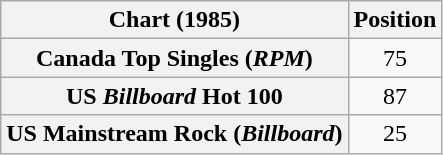<table class="wikitable sortable plainrowheaders" style="text-align:center">
<tr>
<th scope="col">Chart (1985)</th>
<th scope="col">Position</th>
</tr>
<tr>
<th scope="row">Canada Top Singles (<em>RPM</em>)</th>
<td>75</td>
</tr>
<tr>
<th scope="row">US <em>Billboard</em> Hot 100</th>
<td>87</td>
</tr>
<tr>
<th scope="row">US Mainstream Rock (<em>Billboard</em>)</th>
<td>25</td>
</tr>
</table>
